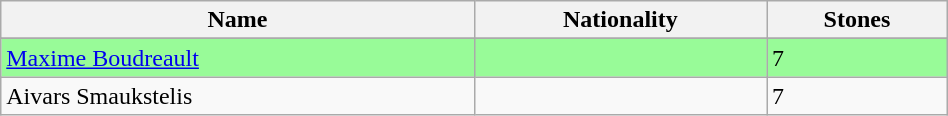<table class="wikitable" style="display: inline-table; width: 50%;">
<tr>
<th>Name</th>
<th>Nationality</th>
<th>Stones</th>
</tr>
<tr>
</tr>
<tr style="background:palegreen">
<td><a href='#'>Maxime Boudreault</a></td>
<td></td>
<td>7</td>
</tr>
<tr>
<td>Aivars Smaukstelis</td>
<td></td>
<td>7</td>
</tr>
</table>
